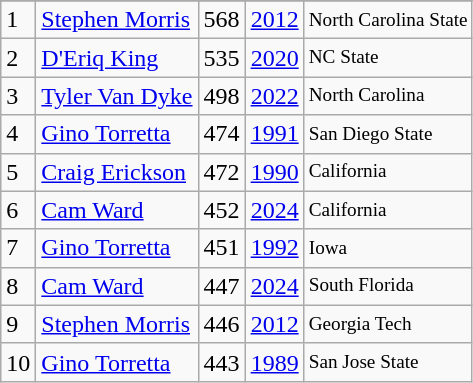<table class="wikitable">
<tr>
</tr>
<tr>
<td>1</td>
<td><a href='#'>Stephen Morris</a></td>
<td><abbr>568</abbr></td>
<td><a href='#'>2012</a></td>
<td style="font-size:80%;">North Carolina State</td>
</tr>
<tr>
<td>2</td>
<td><a href='#'>D'Eriq King</a></td>
<td><abbr>535</abbr></td>
<td><a href='#'>2020</a></td>
<td style="font-size:80%;">NC State</td>
</tr>
<tr>
<td>3</td>
<td><a href='#'>Tyler Van Dyke</a></td>
<td><abbr>498</abbr></td>
<td><a href='#'>2022</a></td>
<td style="font-size:80%;">North Carolina</td>
</tr>
<tr>
<td>4</td>
<td><a href='#'>Gino Torretta</a></td>
<td><abbr>474</abbr></td>
<td><a href='#'>1991</a></td>
<td style="font-size:80%;">San Diego State</td>
</tr>
<tr>
<td>5</td>
<td><a href='#'>Craig Erickson</a></td>
<td><abbr>472</abbr></td>
<td><a href='#'>1990</a></td>
<td style="font-size:80%;">California</td>
</tr>
<tr>
<td>6</td>
<td><a href='#'>Cam Ward</a></td>
<td><abbr>452</abbr></td>
<td><a href='#'>2024</a></td>
<td style="font-size:80%;">California</td>
</tr>
<tr>
<td>7</td>
<td><a href='#'>Gino Torretta</a></td>
<td><abbr>451</abbr></td>
<td><a href='#'>1992</a></td>
<td style="font-size:80%;">Iowa</td>
</tr>
<tr>
<td>8</td>
<td><a href='#'>Cam Ward</a></td>
<td><abbr>447</abbr></td>
<td><a href='#'>2024</a></td>
<td style="font-size:80%;">South Florida</td>
</tr>
<tr>
<td>9</td>
<td><a href='#'>Stephen Morris</a></td>
<td><abbr>446</abbr></td>
<td><a href='#'>2012</a></td>
<td style="font-size:80%;">Georgia Tech</td>
</tr>
<tr>
<td>10</td>
<td><a href='#'>Gino Torretta</a></td>
<td><abbr>443</abbr></td>
<td><a href='#'>1989</a></td>
<td style="font-size:80%;">San Jose State</td>
</tr>
</table>
